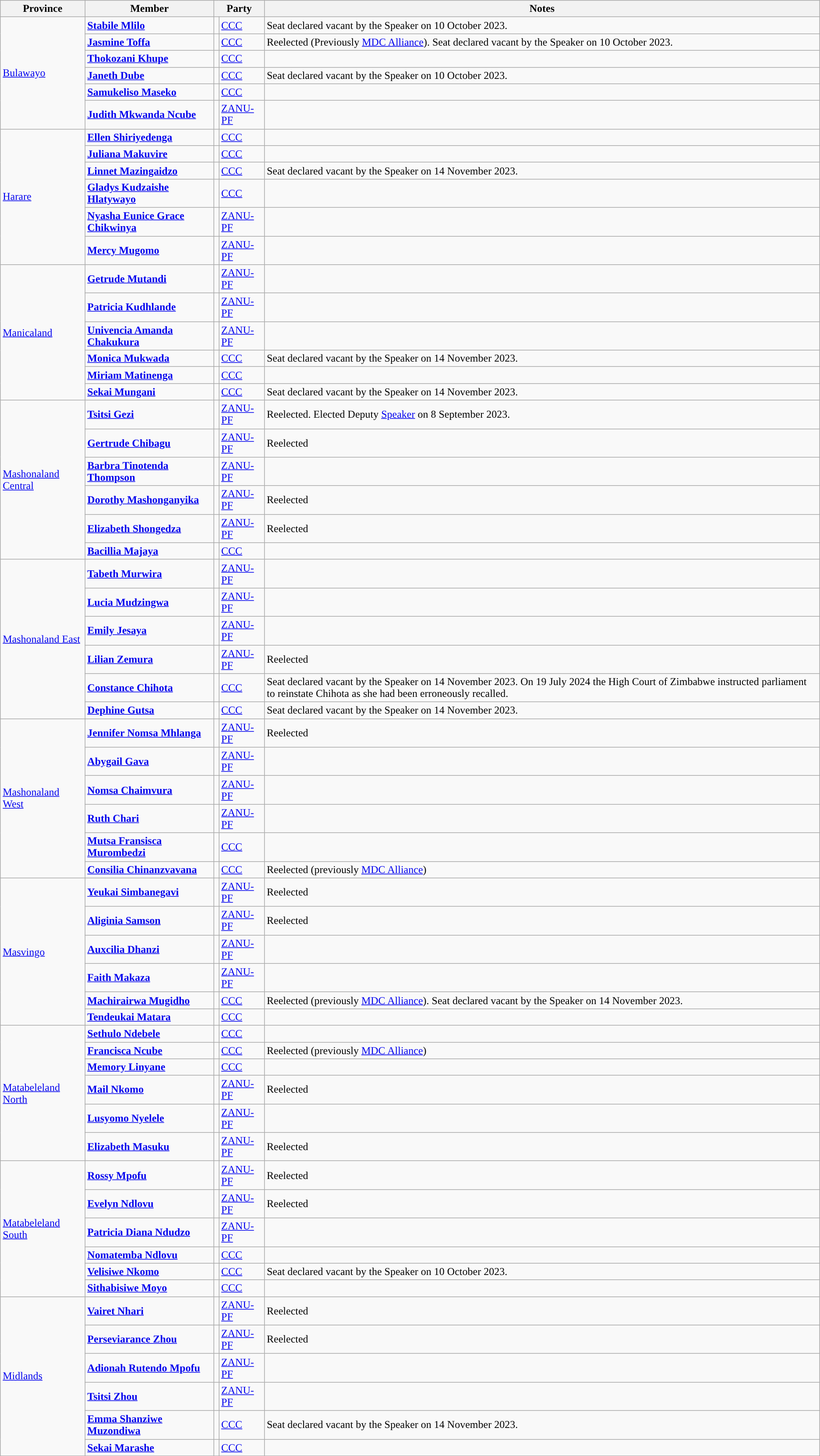<table class="wikitable sortable" id="senate-members">
<tr>
<th>Province</th>
<th><strong>Member</strong></th>
<th colspan="2">Party</th>
<th>Notes</th>
</tr>
<tr>
<td rowspan="6"><a href='#'>Bulawayo</a></td>
<td data-sort-value="Mlilo Stabile"><strong><a href='#'>Stabile Mlilo</a></strong></td>
<td style="background-color: "></td>
<td><a href='#'>CCC</a></td>
<td>Seat declared vacant by the Speaker on 10 October 2023.</td>
</tr>
<tr>
<td data-sort-value="Toffa Jasmine"><strong><a href='#'>Jasmine Toffa</a></strong></td>
<td style="background-color: "></td>
<td><a href='#'>CCC</a></td>
<td>Reelected (Previously <a href='#'>MDC Alliance</a>). Seat declared vacant by the Speaker on 10 October 2023.</td>
</tr>
<tr>
<td data-sort-value="Khupe Thokozani"><strong><a href='#'>Thokozani Khupe</a></strong></td>
<td style="background-color: "></td>
<td><a href='#'>CCC</a></td>
<td></td>
</tr>
<tr>
<td data-sort-value="Dube Janeth"><strong><a href='#'>Janeth Dube</a></strong></td>
<td style="background-color: "></td>
<td><a href='#'>CCC</a></td>
<td>Seat declared vacant by the Speaker on 10 October 2023.</td>
</tr>
<tr>
<td data-sort-value="Maseko Samukeliso"><strong><a href='#'>Samukeliso Maseko</a></strong></td>
<td style="background-color: "></td>
<td><a href='#'>CCC</a></td>
<td></td>
</tr>
<tr>
<td data-sort-value="Ncube Mkwanda Judith"><strong><a href='#'>Judith Mkwanda Ncube</a></strong></td>
<td style="background-color: "></td>
<td><a href='#'>ZANU-PF</a></td>
<td></td>
</tr>
<tr>
<td rowspan="6"><a href='#'>Harare</a></td>
<td data-sort-value="Shiriyedenga Ellen"><strong><a href='#'>Ellen Shiriyedenga</a></strong></td>
<td style="background-color: "></td>
<td><a href='#'>CCC</a></td>
<td></td>
</tr>
<tr>
<td data-sort-value="Makuvire Juliana"><strong><a href='#'>Juliana Makuvire</a></strong></td>
<td style="background-color: "></td>
<td><a href='#'>CCC</a></td>
<td></td>
</tr>
<tr>
<td data-sort-value="Mazingaidzo Linnet"><strong><a href='#'>Linnet Mazingaidzo</a></strong></td>
<td style="background-color: "></td>
<td><a href='#'>CCC</a></td>
<td>Seat declared vacant by the Speaker on 14 November 2023.</td>
</tr>
<tr>
<td data-sort-value="Hlatywayo Gladys Kudzaishe"><strong><a href='#'>Gladys Kudzaishe Hlatywayo</a></strong></td>
<td style="background-color: "></td>
<td><a href='#'>CCC</a></td>
<td></td>
</tr>
<tr>
<td data-sort-value="Chikwinya Nyasha Eunice Grace"><strong><a href='#'>Nyasha Eunice Grace Chikwinya</a></strong></td>
<td style="background-color: "></td>
<td><a href='#'>ZANU-PF</a></td>
<td></td>
</tr>
<tr>
<td data-sort-value="Mugomo Mercy"><strong><a href='#'>Mercy Mugomo</a></strong></td>
<td style="background-color: "></td>
<td><a href='#'>ZANU-PF</a></td>
<td></td>
</tr>
<tr>
<td rowspan="6"><a href='#'>Manicaland</a></td>
<td data-sort-value="Mutandi Getrude"><strong><a href='#'>Getrude Mutandi</a></strong></td>
<td style="background-color: "></td>
<td><a href='#'>ZANU-PF</a></td>
<td></td>
</tr>
<tr>
<td data-sort-value="Kudhlande Patricia"><strong><a href='#'>Patricia Kudhlande</a></strong></td>
<td style="background-color: "></td>
<td><a href='#'>ZANU-PF</a></td>
<td></td>
</tr>
<tr>
<td data-sort-value="Chakukura Univencia Amanda"><strong><a href='#'>Univencia Amanda Chakukura</a></strong></td>
<td style="background-color: "></td>
<td><a href='#'>ZANU-PF</a></td>
<td></td>
</tr>
<tr>
<td data-sort-value="Mukwada Monica"><strong><a href='#'>Monica Mukwada</a></strong></td>
<td style="background-color: "></td>
<td><a href='#'>CCC</a></td>
<td>Seat declared vacant by the Speaker on 14 November 2023.</td>
</tr>
<tr>
<td data-sort-value="Matinenga Miriam"><strong><a href='#'>Miriam Matinenga</a></strong></td>
<td style="background-color: "></td>
<td><a href='#'>CCC</a></td>
<td></td>
</tr>
<tr>
<td data-sort-value="Mungani Sekai"><strong><a href='#'>Sekai Mungani</a></strong></td>
<td style="background-color: "></td>
<td><a href='#'>CCC</a></td>
<td>Seat declared vacant by the Speaker on 14 November 2023. </td>
</tr>
<tr>
<td rowspan="6"><a href='#'>Mashonaland Central</a></td>
<td data-sort-value="Gezi Tsitsi"><strong><a href='#'>Tsitsi Gezi</a></strong></td>
<td style="background-color: "></td>
<td><a href='#'>ZANU-PF</a></td>
<td>Reelected. Elected Deputy <a href='#'>Speaker</a> on 8 September 2023.</td>
</tr>
<tr>
<td data-sort-value="Chibagu Getrude"><strong><a href='#'>Gertrude Chibagu</a></strong></td>
<td style="background-color: "></td>
<td><a href='#'>ZANU-PF</a></td>
<td>Reelected</td>
</tr>
<tr>
<td data-sort-value="Thompson Barbra Tinotenda"><strong><a href='#'>Barbra Tinotenda Thompson</a></strong></td>
<td style="background-color: "></td>
<td><a href='#'>ZANU-PF</a></td>
<td></td>
</tr>
<tr>
<td data-sort-value="Mashonganyika Dorothy"><strong><a href='#'>Dorothy Mashonganyika</a></strong></td>
<td style="background-color: "></td>
<td><a href='#'>ZANU-PF</a></td>
<td>Reelected</td>
</tr>
<tr>
<td data-sort-value="Shongedza Elizabeth"><strong><a href='#'>Elizabeth Shongedza</a></strong></td>
<td style="background-color: "></td>
<td><a href='#'>ZANU-PF</a></td>
<td>Reelected</td>
</tr>
<tr>
<td data-sort-value="Majaya Bacillia"><strong><a href='#'>Bacillia Majaya</a></strong></td>
<td style="background-color: "></td>
<td><a href='#'>CCC</a></td>
<td></td>
</tr>
<tr>
<td rowspan="6"><a href='#'>Mashonaland East</a></td>
<td data-sort-value="Murwira Tabeth"><strong><a href='#'>Tabeth Murwira</a></strong></td>
<td style="background-color: "></td>
<td><a href='#'>ZANU-PF</a></td>
<td></td>
</tr>
<tr>
<td data-sort-value="Mudzingwa Lucia"><strong><a href='#'>Lucia Mudzingwa</a></strong></td>
<td style="background-color: "></td>
<td><a href='#'>ZANU-PF</a></td>
<td></td>
</tr>
<tr>
<td data-sort-value="Jesaya Emily"><strong><a href='#'>Emily Jesaya</a></strong></td>
<td style="background-color: "></td>
<td><a href='#'>ZANU-PF</a></td>
<td></td>
</tr>
<tr>
<td data-sort-value="Zemura Lilian"><strong><a href='#'>Lilian Zemura</a></strong></td>
<td style="background-color: "></td>
<td><a href='#'>ZANU-PF</a></td>
<td>Reelected</td>
</tr>
<tr>
<td data-sort-value="Chihota Constance"><strong><a href='#'>Constance Chihota</a></strong></td>
<td style="background-color: "></td>
<td><a href='#'>CCC</a></td>
<td>Seat declared vacant by the Speaker on 14 November 2023. On 19 July 2024 the High Court of Zimbabwe instructed parliament to reinstate Chihota as she had been erroneously recalled. </td>
</tr>
<tr>
<td data-sort-value="Gutsa Dephine"><strong><a href='#'>Dephine Gutsa</a></strong></td>
<td style="background-color: "></td>
<td><a href='#'>CCC</a></td>
<td>Seat declared vacant by the Speaker on 14 November 2023.</td>
</tr>
<tr>
<td rowspan="6"><a href='#'>Mashonaland West</a></td>
<td data-sort-value="Mhlanga Jennifer Nomsa"><strong><a href='#'>Jennifer Nomsa Mhlanga</a></strong></td>
<td style="background-color: "></td>
<td><a href='#'>ZANU-PF</a></td>
<td>Reelected</td>
</tr>
<tr>
<td data-sort-value="Gava Abygail"><strong><a href='#'>Abygail Gava</a></strong></td>
<td style="background-color: "></td>
<td><a href='#'>ZANU-PF</a></td>
<td></td>
</tr>
<tr>
<td data-sort-value="Chaimvura Nomsa"><strong><a href='#'>Nomsa Chaimvura</a></strong></td>
<td style="background-color: "></td>
<td><a href='#'>ZANU-PF</a></td>
<td></td>
</tr>
<tr>
<td data-sort-value="Chari Ruth"><strong><a href='#'>Ruth Chari</a></strong></td>
<td style="background-color: "></td>
<td><a href='#'>ZANU-PF</a></td>
<td></td>
</tr>
<tr>
<td data-sort-value="Murombedzi Mutsa Fransisca"><strong><a href='#'>Mutsa Fransisca Murombedzi</a></strong></td>
<td style="background-color: "></td>
<td><a href='#'>CCC</a></td>
<td></td>
</tr>
<tr>
<td data-sort-value="Chinanzvavana Consilia"><strong><a href='#'>Consilia Chinanzvavana</a></strong></td>
<td style="background-color: "></td>
<td><a href='#'>CCC</a></td>
<td>Reelected (previously <a href='#'>MDC Alliance</a>)</td>
</tr>
<tr>
<td rowspan="6"><a href='#'>Masvingo</a></td>
<td data-sort-value="Simbanegavi Yeukai"><strong><a href='#'>Yeukai Simbanegavi</a></strong></td>
<td style="background-color: "></td>
<td><a href='#'>ZANU-PF</a></td>
<td>Reelected</td>
</tr>
<tr>
<td data-sort-value="Samson Aliginia"><strong><a href='#'>Aliginia Samson</a></strong></td>
<td style="background-color: "></td>
<td><a href='#'>ZANU-PF</a></td>
<td>Reelected</td>
</tr>
<tr>
<td data-sort-value="Dhanzi Auxcilia"><strong><a href='#'>Auxcilia Dhanzi</a></strong></td>
<td style="background-color: "></td>
<td><a href='#'>ZANU-PF</a></td>
<td></td>
</tr>
<tr>
<td data-sort-value="Makaza Faith"><strong><a href='#'>Faith Makaza</a></strong></td>
<td style="background-color: "></td>
<td><a href='#'>ZANU-PF</a></td>
<td></td>
</tr>
<tr>
<td data-sort-value="Mugidho Machirairwa"><strong><a href='#'>Machirairwa Mugidho</a></strong></td>
<td style="background-color: "></td>
<td><a href='#'>CCC</a></td>
<td>Reelected (previously <a href='#'>MDC Alliance</a>). Seat declared vacant by the Speaker on 14 November 2023.</td>
</tr>
<tr>
<td data-sort-value="Matara Tendeukai"><strong><a href='#'>Tendeukai Matara</a></strong></td>
<td style="background-color: "></td>
<td><a href='#'>CCC</a></td>
<td></td>
</tr>
<tr>
<td rowspan="6"><a href='#'>Matabeleland North</a></td>
<td data-sort-value="Ndebele Sethulo"><strong><a href='#'>Sethulo Ndebele</a></strong></td>
<td style="background-color: "></td>
<td><a href='#'>CCC</a></td>
<td></td>
</tr>
<tr>
<td data-sort-value="Ncube Francisca"><strong><a href='#'>Francisca Ncube</a></strong></td>
<td style="background-color: "></td>
<td><a href='#'>CCC</a></td>
<td>Reelected (previously <a href='#'>MDC Alliance</a>)</td>
</tr>
<tr>
<td data-sort-value="Linyane Memory"><strong><a href='#'>Memory Linyane</a></strong></td>
<td style="background-color: "></td>
<td><a href='#'>CCC</a></td>
<td></td>
</tr>
<tr>
<td data-sort-value="Nkomo Mail"><strong><a href='#'>Mail Nkomo</a></strong></td>
<td style="background-color: "></td>
<td><a href='#'>ZANU-PF</a></td>
<td>Reelected</td>
</tr>
<tr>
<td data-sort-value="Nyelele Lusyomo"><strong><a href='#'>Lusyomo Nyelele</a></strong></td>
<td style="background-color: "></td>
<td><a href='#'>ZANU-PF</a></td>
<td></td>
</tr>
<tr>
<td data-sort-value="Masuku Elizabeth"><strong><a href='#'>Elizabeth Masuku</a></strong></td>
<td style="background-color: "></td>
<td><a href='#'>ZANU-PF</a></td>
<td>Reelected</td>
</tr>
<tr>
<td rowspan="6"><a href='#'>Matabeleland South</a></td>
<td data-sort-value="Mpofu Rossy"><strong><a href='#'>Rossy Mpofu</a></strong></td>
<td style="background-color: "></td>
<td><a href='#'>ZANU-PF</a></td>
<td>Reelected</td>
</tr>
<tr>
<td data-sort-value="Ndlovu Evelyn"><strong><a href='#'>Evelyn Ndlovu</a></strong></td>
<td style="background-color: "></td>
<td><a href='#'>ZANU-PF</a></td>
<td>Reelected</td>
</tr>
<tr>
<td data-sort-value="Ndudzo Patricia Diana"><strong><a href='#'>Patricia Diana Ndudzo</a></strong></td>
<td style="background-color: "></td>
<td><a href='#'>ZANU-PF</a></td>
<td></td>
</tr>
<tr>
<td data-sort-value="Ndlovu Nomatemba"><strong><a href='#'>Nomatemba Ndlovu</a></strong></td>
<td style="background-color: "></td>
<td><a href='#'>CCC</a></td>
<td></td>
</tr>
<tr>
<td data-sort-value="Nkomo Velisiwe"><strong><a href='#'>Velisiwe Nkomo</a></strong></td>
<td style="background-color: "></td>
<td><a href='#'>CCC</a></td>
<td>Seat declared vacant by the Speaker on 10 October 2023.</td>
</tr>
<tr>
<td data-sort-value="Moyo Sithabisiwe"><strong><a href='#'>Sithabisiwe Moyo</a></strong></td>
<td style="background-color: "></td>
<td><a href='#'>CCC</a></td>
<td></td>
</tr>
<tr>
<td rowspan="6"><a href='#'>Midlands</a></td>
<td data-sort-value="Nhari Vairet"><strong><a href='#'>Vairet Nhari</a></strong></td>
<td style="background-color: "></td>
<td><a href='#'>ZANU-PF</a></td>
<td>Reelected</td>
</tr>
<tr>
<td data-sort-value="Zhou Perseviarance"><strong><a href='#'>Perseviarance Zhou</a></strong></td>
<td style="background-color: "></td>
<td><a href='#'>ZANU-PF</a></td>
<td>Reelected</td>
</tr>
<tr>
<td data-sort-value="Mpofu Adionah Rutendo"><strong><a href='#'>Adionah Rutendo Mpofu</a></strong></td>
<td style="background-color: "></td>
<td><a href='#'>ZANU-PF</a></td>
<td></td>
</tr>
<tr>
<td data-sort-value="Zhou Tsitsi"><strong><a href='#'>Tsitsi Zhou</a></strong></td>
<td style="background-color: "></td>
<td><a href='#'>ZANU-PF</a></td>
<td></td>
</tr>
<tr>
<td data-sort-value="Muzondiwa Emma Shanziwe"><strong><a href='#'>Emma Shanziwe Muzondiwa</a></strong></td>
<td style="background-color: "></td>
<td><a href='#'>CCC</a></td>
<td>Seat declared vacant by the Speaker on 14 November 2023.</td>
</tr>
<tr>
<td data-sort-value="Marashe Sekai"><strong><a href='#'>Sekai Marashe</a></strong></td>
<td style="background-color: "></td>
<td><a href='#'>CCC</a></td>
<td></td>
</tr>
<tr>
</tr>
</table>
